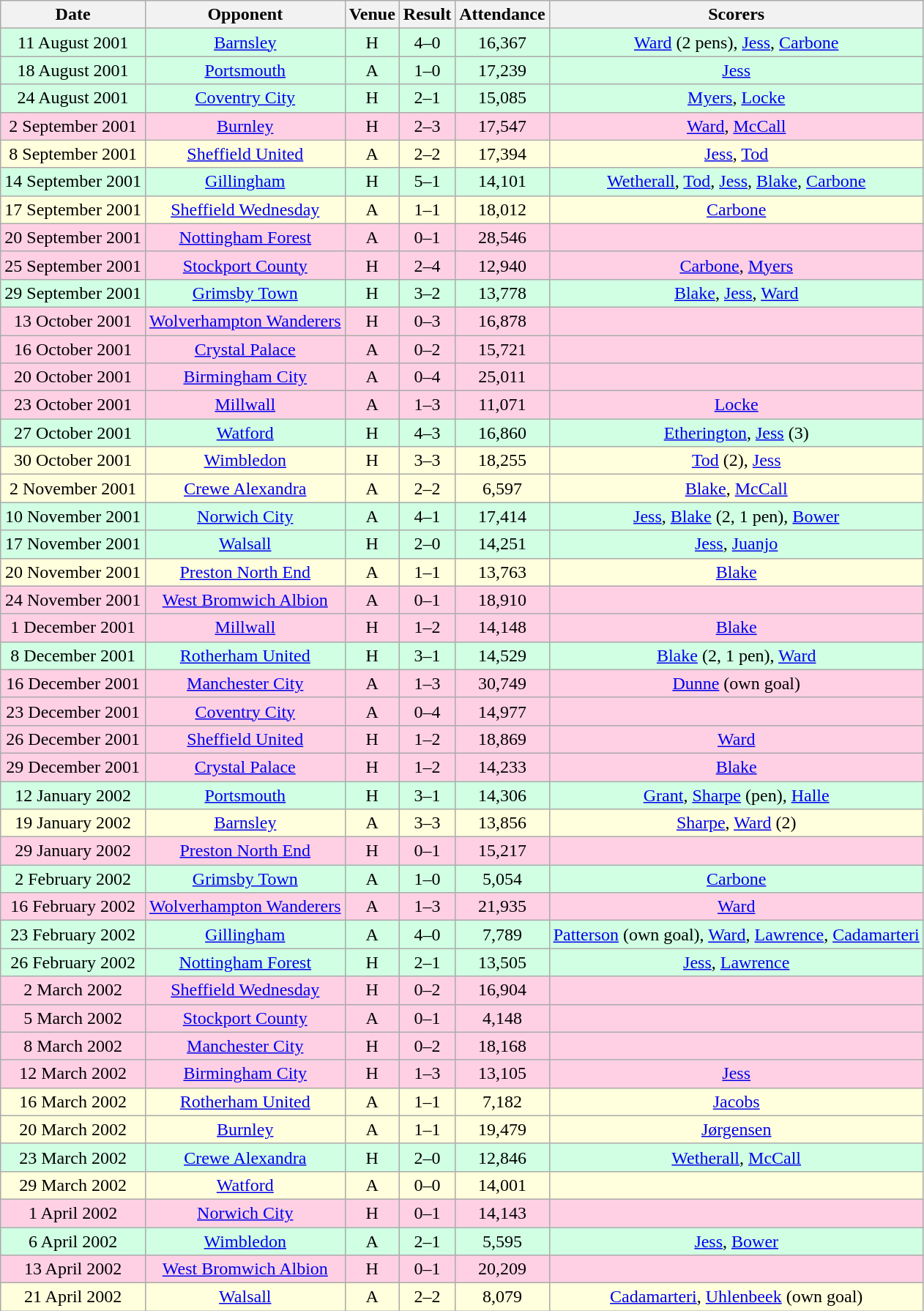<table class="wikitable sortable" style="font-size:100%; text-align:center">
<tr>
<th>Date</th>
<th>Opponent</th>
<th>Venue</th>
<th>Result</th>
<th>Attendance</th>
<th>Scorers</th>
</tr>
<tr style="background-color: #d0ffe3;">
<td>11 August 2001</td>
<td><a href='#'>Barnsley</a></td>
<td>H</td>
<td>4–0</td>
<td>16,367</td>
<td><a href='#'>Ward</a> (2 pens), <a href='#'>Jess</a>, <a href='#'>Carbone</a></td>
</tr>
<tr style="background-color: #d0ffe3;">
<td>18 August 2001</td>
<td><a href='#'>Portsmouth</a></td>
<td>A</td>
<td>1–0</td>
<td>17,239</td>
<td><a href='#'>Jess</a></td>
</tr>
<tr style="background-color: #d0ffe3;">
<td>24 August 2001</td>
<td><a href='#'>Coventry City</a></td>
<td>H</td>
<td>2–1</td>
<td>15,085</td>
<td><a href='#'>Myers</a>, <a href='#'>Locke</a></td>
</tr>
<tr style="background-color: #ffd0e3;">
<td>2 September 2001</td>
<td><a href='#'>Burnley</a></td>
<td>H</td>
<td>2–3</td>
<td>17,547</td>
<td><a href='#'>Ward</a>, <a href='#'>McCall</a></td>
</tr>
<tr style="background-color: #ffffdd;">
<td>8 September 2001</td>
<td><a href='#'>Sheffield United</a></td>
<td>A</td>
<td>2–2</td>
<td>17,394</td>
<td><a href='#'>Jess</a>, <a href='#'>Tod</a></td>
</tr>
<tr style="background-color: #d0ffe3;">
<td>14 September 2001</td>
<td><a href='#'>Gillingham</a></td>
<td>H</td>
<td>5–1</td>
<td>14,101</td>
<td><a href='#'>Wetherall</a>, <a href='#'>Tod</a>, <a href='#'>Jess</a>, <a href='#'>Blake</a>, <a href='#'>Carbone</a></td>
</tr>
<tr style="background-color: #ffffdd;">
<td>17 September 2001</td>
<td><a href='#'>Sheffield Wednesday</a></td>
<td>A</td>
<td>1–1</td>
<td>18,012</td>
<td><a href='#'>Carbone</a></td>
</tr>
<tr style="background-color: #ffd0e3;">
<td>20 September 2001</td>
<td><a href='#'>Nottingham Forest</a></td>
<td>A</td>
<td>0–1</td>
<td>28,546</td>
<td></td>
</tr>
<tr style="background-color: #ffd0e3;">
<td>25 September 2001</td>
<td><a href='#'>Stockport County</a></td>
<td>H</td>
<td>2–4</td>
<td>12,940</td>
<td><a href='#'>Carbone</a>, <a href='#'>Myers</a></td>
</tr>
<tr style="background-color: #d0ffe3;">
<td>29 September 2001</td>
<td><a href='#'>Grimsby Town</a></td>
<td>H</td>
<td>3–2</td>
<td>13,778</td>
<td><a href='#'>Blake</a>, <a href='#'>Jess</a>, <a href='#'>Ward</a></td>
</tr>
<tr style="background-color: #ffd0e3;">
<td>13 October 2001</td>
<td><a href='#'>Wolverhampton Wanderers</a></td>
<td>H</td>
<td>0–3</td>
<td>16,878</td>
<td></td>
</tr>
<tr style="background-color: #ffd0e3;">
<td>16 October 2001</td>
<td><a href='#'>Crystal Palace</a></td>
<td>A</td>
<td>0–2</td>
<td>15,721</td>
<td></td>
</tr>
<tr style="background-color: #ffd0e3;">
<td>20 October 2001</td>
<td><a href='#'>Birmingham City</a></td>
<td>A</td>
<td>0–4</td>
<td>25,011</td>
<td></td>
</tr>
<tr style="background-color: #ffd0e3;">
<td>23 October 2001</td>
<td><a href='#'>Millwall</a></td>
<td>A</td>
<td>1–3</td>
<td>11,071</td>
<td><a href='#'>Locke</a></td>
</tr>
<tr style="background-color: #d0ffe3;">
<td>27 October 2001</td>
<td><a href='#'>Watford</a></td>
<td>H</td>
<td>4–3</td>
<td>16,860</td>
<td><a href='#'>Etherington</a>, <a href='#'>Jess</a> (3)</td>
</tr>
<tr style="background-color: #ffffdd;">
<td>30 October 2001</td>
<td><a href='#'>Wimbledon</a></td>
<td>H</td>
<td>3–3</td>
<td>18,255</td>
<td><a href='#'>Tod</a> (2), <a href='#'>Jess</a></td>
</tr>
<tr style="background-color: #ffffdd;">
<td>2 November 2001</td>
<td><a href='#'>Crewe Alexandra</a></td>
<td>A</td>
<td>2–2</td>
<td>6,597</td>
<td><a href='#'>Blake</a>, <a href='#'>McCall</a></td>
</tr>
<tr style="background-color: #d0ffe3;">
<td>10 November 2001</td>
<td><a href='#'>Norwich City</a></td>
<td>A</td>
<td>4–1</td>
<td>17,414</td>
<td><a href='#'>Jess</a>, <a href='#'>Blake</a> (2, 1 pen), <a href='#'>Bower</a></td>
</tr>
<tr style="background-color: #d0ffe3;">
<td>17 November 2001</td>
<td><a href='#'>Walsall</a></td>
<td>H</td>
<td>2–0</td>
<td>14,251</td>
<td><a href='#'>Jess</a>, <a href='#'>Juanjo</a></td>
</tr>
<tr style="background-color: #ffffdd;">
<td>20 November 2001</td>
<td><a href='#'>Preston North End</a></td>
<td>A</td>
<td>1–1</td>
<td>13,763</td>
<td><a href='#'>Blake</a></td>
</tr>
<tr style="background-color: #ffd0e3;">
<td>24 November 2001</td>
<td><a href='#'>West Bromwich Albion</a></td>
<td>A</td>
<td>0–1</td>
<td>18,910</td>
<td></td>
</tr>
<tr style="background-color: #ffd0e3;">
<td>1 December 2001</td>
<td><a href='#'>Millwall</a></td>
<td>H</td>
<td>1–2</td>
<td>14,148</td>
<td><a href='#'>Blake</a></td>
</tr>
<tr style="background-color: #d0ffe3;">
<td>8 December 2001</td>
<td><a href='#'>Rotherham United</a></td>
<td>H</td>
<td>3–1</td>
<td>14,529</td>
<td><a href='#'>Blake</a> (2, 1 pen), <a href='#'>Ward</a></td>
</tr>
<tr style="background-color: #ffd0e3;">
<td>16 December 2001</td>
<td><a href='#'>Manchester City</a></td>
<td>A</td>
<td>1–3</td>
<td>30,749</td>
<td><a href='#'>Dunne</a> (own goal)</td>
</tr>
<tr style="background-color: #ffd0e3;">
<td>23 December 2001</td>
<td><a href='#'>Coventry City</a></td>
<td>A</td>
<td>0–4</td>
<td>14,977</td>
<td></td>
</tr>
<tr style="background-color: #ffd0e3;">
<td>26 December 2001</td>
<td><a href='#'>Sheffield United</a></td>
<td>H</td>
<td>1–2</td>
<td>18,869</td>
<td><a href='#'>Ward</a></td>
</tr>
<tr style="background-color: #ffd0e3;">
<td>29 December 2001</td>
<td><a href='#'>Crystal Palace</a></td>
<td>H</td>
<td>1–2</td>
<td>14,233</td>
<td><a href='#'>Blake</a></td>
</tr>
<tr style="background-color: #d0ffe3;">
<td>12 January 2002</td>
<td><a href='#'>Portsmouth</a></td>
<td>H</td>
<td>3–1</td>
<td>14,306</td>
<td><a href='#'>Grant</a>, <a href='#'>Sharpe</a> (pen), <a href='#'>Halle</a></td>
</tr>
<tr style="background-color: #ffffdd;">
<td>19 January 2002</td>
<td><a href='#'>Barnsley</a></td>
<td>A</td>
<td>3–3</td>
<td>13,856</td>
<td><a href='#'>Sharpe</a>, <a href='#'>Ward</a> (2)</td>
</tr>
<tr style="background-color: #ffd0e3;">
<td>29 January 2002</td>
<td><a href='#'>Preston North End</a></td>
<td>H</td>
<td>0–1</td>
<td>15,217</td>
<td></td>
</tr>
<tr style="background-color: #d0ffe3;">
<td>2 February 2002</td>
<td><a href='#'>Grimsby Town</a></td>
<td>A</td>
<td>1–0</td>
<td>5,054</td>
<td><a href='#'>Carbone</a></td>
</tr>
<tr style="background-color: #ffd0e3;">
<td>16 February 2002</td>
<td><a href='#'>Wolverhampton Wanderers</a></td>
<td>A</td>
<td>1–3</td>
<td>21,935</td>
<td><a href='#'>Ward</a></td>
</tr>
<tr style="background-color: #d0ffe3;">
<td>23 February 2002</td>
<td><a href='#'>Gillingham</a></td>
<td>A</td>
<td>4–0</td>
<td>7,789</td>
<td><a href='#'>Patterson</a> (own goal), <a href='#'>Ward</a>, <a href='#'>Lawrence</a>, <a href='#'>Cadamarteri</a></td>
</tr>
<tr style="background-color: #d0ffe3;">
<td>26 February 2002</td>
<td><a href='#'>Nottingham Forest</a></td>
<td>H</td>
<td>2–1</td>
<td>13,505</td>
<td><a href='#'>Jess</a>, <a href='#'>Lawrence</a></td>
</tr>
<tr style="background-color: #ffd0e3;">
<td>2 March 2002</td>
<td><a href='#'>Sheffield Wednesday</a></td>
<td>H</td>
<td>0–2</td>
<td>16,904</td>
<td></td>
</tr>
<tr style="background-color: #ffd0e3;">
<td>5 March 2002</td>
<td><a href='#'>Stockport County</a></td>
<td>A</td>
<td>0–1</td>
<td>4,148</td>
<td></td>
</tr>
<tr style="background-color: #ffd0e3;">
<td>8 March 2002</td>
<td><a href='#'>Manchester City</a></td>
<td>H</td>
<td>0–2</td>
<td>18,168</td>
<td></td>
</tr>
<tr style="background-color: #ffd0e3;">
<td>12 March 2002</td>
<td><a href='#'>Birmingham City</a></td>
<td>H</td>
<td>1–3</td>
<td>13,105</td>
<td><a href='#'>Jess</a></td>
</tr>
<tr style="background-color: #ffffdd;">
<td>16 March 2002</td>
<td><a href='#'>Rotherham United</a></td>
<td>A</td>
<td>1–1</td>
<td>7,182</td>
<td><a href='#'>Jacobs</a></td>
</tr>
<tr style="background-color: #ffffdd;">
<td>20 March 2002</td>
<td><a href='#'>Burnley</a></td>
<td>A</td>
<td>1–1</td>
<td>19,479</td>
<td><a href='#'>Jørgensen</a></td>
</tr>
<tr style="background-color: #d0ffe3;">
<td>23 March 2002</td>
<td><a href='#'>Crewe Alexandra</a></td>
<td>H</td>
<td>2–0</td>
<td>12,846</td>
<td><a href='#'>Wetherall</a>, <a href='#'>McCall</a></td>
</tr>
<tr style="background-color: #ffffdd;">
<td>29 March 2002</td>
<td><a href='#'>Watford</a></td>
<td>A</td>
<td>0–0</td>
<td>14,001</td>
<td></td>
</tr>
<tr style="background-color: #ffd0e3;">
<td>1 April 2002</td>
<td><a href='#'>Norwich City</a></td>
<td>H</td>
<td>0–1</td>
<td>14,143</td>
<td></td>
</tr>
<tr style="background-color: #d0ffe3;">
<td>6 April 2002</td>
<td><a href='#'>Wimbledon</a></td>
<td>A</td>
<td>2–1</td>
<td>5,595</td>
<td><a href='#'>Jess</a>, <a href='#'>Bower</a></td>
</tr>
<tr style="background-color: #ffd0e3;">
<td>13 April 2002</td>
<td><a href='#'>West Bromwich Albion</a></td>
<td>H</td>
<td>0–1</td>
<td>20,209</td>
<td></td>
</tr>
<tr style="background-color: #ffffdd;">
<td>21 April 2002</td>
<td><a href='#'>Walsall</a></td>
<td>A</td>
<td>2–2</td>
<td>8,079</td>
<td><a href='#'>Cadamarteri</a>, <a href='#'>Uhlenbeek</a> (own goal)</td>
</tr>
</table>
